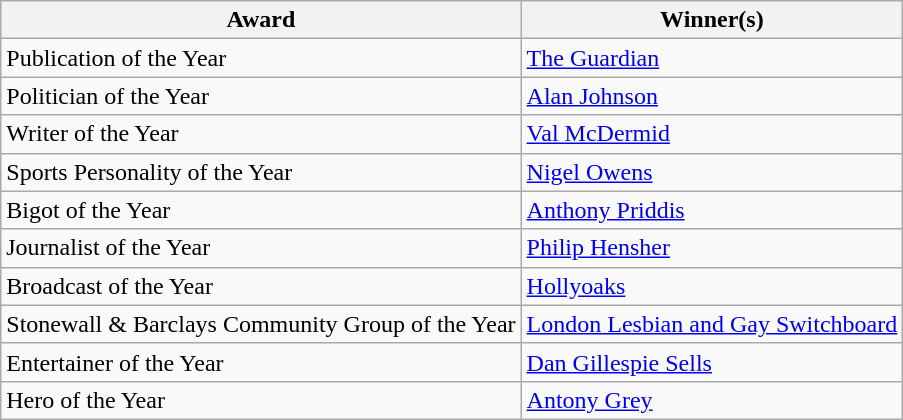<table class="wikitable">
<tr>
<th>Award</th>
<th>Winner(s)</th>
</tr>
<tr>
<td>Publication of the Year</td>
<td><a href='#'>The Guardian</a></td>
</tr>
<tr>
<td>Politician of the Year</td>
<td><a href='#'>Alan Johnson</a></td>
</tr>
<tr>
<td>Writer of the Year</td>
<td><a href='#'>Val McDermid</a></td>
</tr>
<tr>
<td>Sports Personality of the Year</td>
<td><a href='#'>Nigel Owens</a></td>
</tr>
<tr>
<td>Bigot of the Year</td>
<td><a href='#'>Anthony Priddis</a></td>
</tr>
<tr>
<td>Journalist of the Year</td>
<td><a href='#'>Philip Hensher</a></td>
</tr>
<tr>
<td>Broadcast of the Year</td>
<td><a href='#'>Hollyoaks</a></td>
</tr>
<tr>
<td>Stonewall & Barclays Community Group of the Year</td>
<td><a href='#'>London Lesbian and Gay Switchboard</a></td>
</tr>
<tr>
<td>Entertainer of the Year</td>
<td><a href='#'>Dan Gillespie Sells</a></td>
</tr>
<tr>
<td>Hero of the Year</td>
<td><a href='#'>Antony Grey</a></td>
</tr>
</table>
